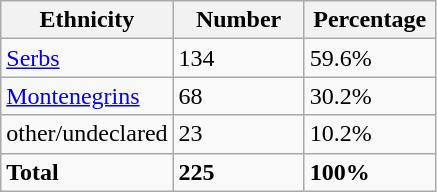<table class="wikitable">
<tr>
<th width="100px">Ethnicity</th>
<th width="80px">Number</th>
<th width="80px">Percentage</th>
</tr>
<tr>
<td><a href='#'>Serbs</a></td>
<td>134</td>
<td>59.6%</td>
</tr>
<tr>
<td><a href='#'>Montenegrins</a></td>
<td>68</td>
<td>30.2%</td>
</tr>
<tr>
<td>other/undeclared</td>
<td>23</td>
<td>10.2%</td>
</tr>
<tr>
<td><strong>Total</strong></td>
<td><strong>225</strong></td>
<td><strong>100%</strong></td>
</tr>
</table>
